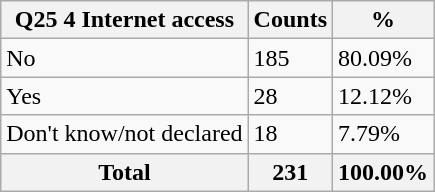<table class="wikitable sortable">
<tr>
<th>Q25 4 Internet access</th>
<th>Counts</th>
<th>%</th>
</tr>
<tr>
<td>No</td>
<td>185</td>
<td>80.09%</td>
</tr>
<tr>
<td>Yes</td>
<td>28</td>
<td>12.12%</td>
</tr>
<tr>
<td>Don't know/not declared</td>
<td>18</td>
<td>7.79%</td>
</tr>
<tr>
<th>Total</th>
<th>231</th>
<th>100.00%</th>
</tr>
</table>
